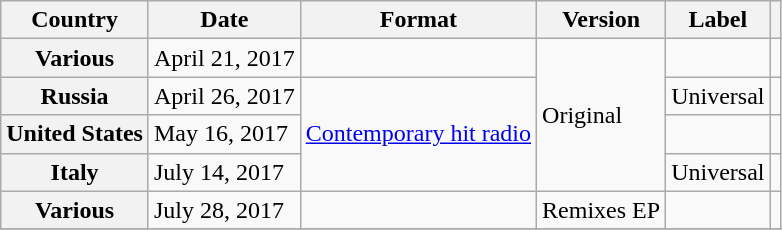<table class="wikitable plainrowheaders">
<tr>
<th>Country</th>
<th>Date</th>
<th>Format</th>
<th>Version</th>
<th>Label</th>
<th></th>
</tr>
<tr>
<th scope="row">Various</th>
<td>April 21, 2017</td>
<td></td>
<td rowspan="4">Original</td>
<td></td>
<td></td>
</tr>
<tr>
<th scope="row">Russia</th>
<td>April 26, 2017</td>
<td rowspan="3"><a href='#'>Contemporary hit radio</a></td>
<td>Universal</td>
<td></td>
</tr>
<tr>
<th scope="row">United States</th>
<td>May 16, 2017</td>
<td></td>
<td></td>
</tr>
<tr>
<th scope="row">Italy</th>
<td>July 14, 2017</td>
<td>Universal</td>
<td></td>
</tr>
<tr>
<th scope="row">Various</th>
<td>July 28, 2017</td>
<td></td>
<td>Remixes EP</td>
<td></td>
<td></td>
</tr>
<tr>
</tr>
</table>
